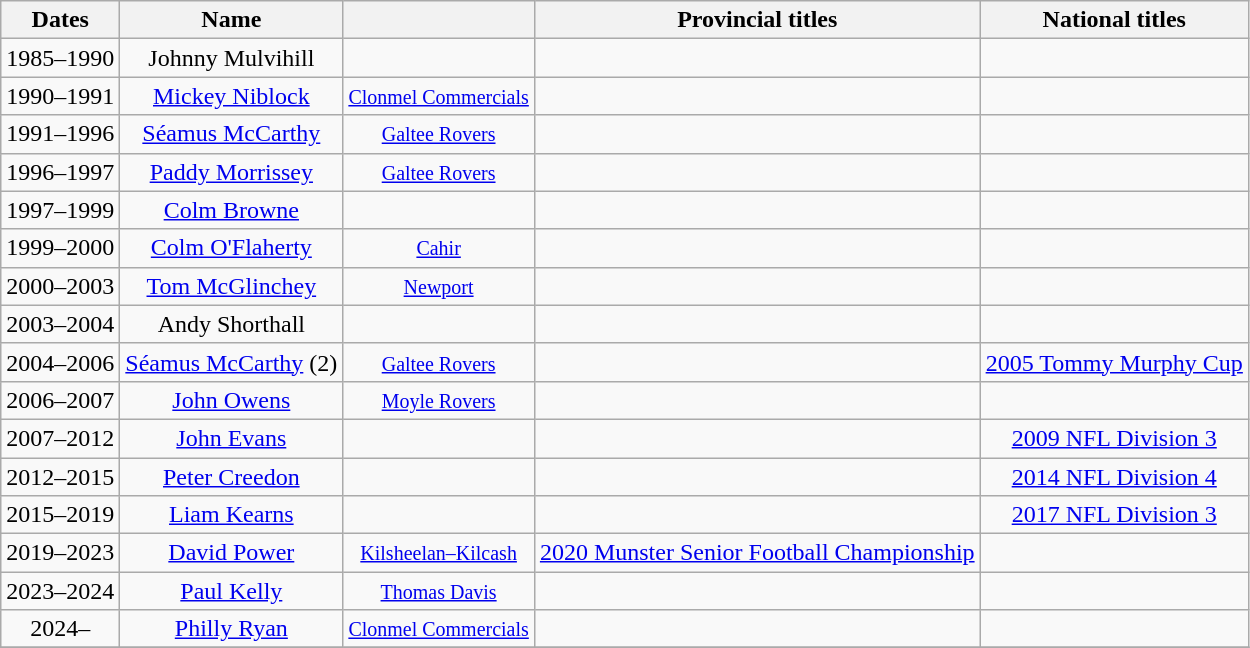<table class="wikitable sortable" style="text-align: center;">
<tr>
<th>Dates</th>
<th>Name</th>
<th></th>
<th>Provincial titles</th>
<th>National titles</th>
</tr>
<tr>
<td>1985–1990</td>
<td>Johnny Mulvihill</td>
<td><small></small></td>
<td></td>
<td></td>
</tr>
<tr>
<td>1990–1991</td>
<td><a href='#'>Mickey Niblock</a></td>
<td><small><a href='#'>Clonmel Commercials</a></small></td>
<td></td>
<td></td>
</tr>
<tr>
<td>1991–1996</td>
<td><a href='#'>Séamus McCarthy</a></td>
<td><small><a href='#'>Galtee Rovers</a></small></td>
<td></td>
<td></td>
</tr>
<tr>
<td>1996–1997</td>
<td><a href='#'>Paddy Morrissey</a></td>
<td><small><a href='#'>Galtee Rovers</a></small></td>
<td></td>
<td></td>
</tr>
<tr>
<td>1997–1999</td>
<td><a href='#'>Colm Browne</a></td>
<td><small></small></td>
<td></td>
<td></td>
</tr>
<tr>
<td>1999–2000</td>
<td><a href='#'>Colm O'Flaherty</a></td>
<td><small><a href='#'>Cahir</a></small></td>
<td></td>
<td></td>
</tr>
<tr>
<td>2000–2003</td>
<td><a href='#'>Tom McGlinchey</a></td>
<td><small><a href='#'>Newport</a></small></td>
<td></td>
<td></td>
</tr>
<tr>
<td>2003–2004</td>
<td>Andy Shorthall</td>
<td><small></small></td>
<td></td>
<td></td>
</tr>
<tr>
<td>2004–2006</td>
<td><a href='#'>Séamus McCarthy</a> (2)</td>
<td><small><a href='#'>Galtee Rovers</a></small></td>
<td></td>
<td><a href='#'>2005 Tommy Murphy Cup</a></td>
</tr>
<tr>
<td>2006–2007</td>
<td><a href='#'>John Owens</a></td>
<td><small><a href='#'>Moyle Rovers</a></small></td>
<td></td>
<td></td>
</tr>
<tr>
<td>2007–2012</td>
<td><a href='#'>John Evans</a></td>
<td><small></small></td>
<td></td>
<td><a href='#'>2009 NFL Division 3</a></td>
</tr>
<tr>
<td>2012–2015</td>
<td><a href='#'>Peter Creedon</a></td>
<td><small></small></td>
<td></td>
<td><a href='#'>2014 NFL Division 4</a></td>
</tr>
<tr>
<td>2015–2019</td>
<td><a href='#'>Liam Kearns</a></td>
<td><small></small></td>
<td></td>
<td><a href='#'>2017 NFL Division 3</a></td>
</tr>
<tr>
<td>2019–2023</td>
<td><a href='#'>David Power</a></td>
<td><small><a href='#'>Kilsheelan–Kilcash</a></small></td>
<td><a href='#'>2020 Munster Senior Football Championship</a></td>
<td></td>
</tr>
<tr>
<td>2023–2024</td>
<td><a href='#'>Paul Kelly</a></td>
<td><small><a href='#'>Thomas Davis</a></small></td>
<td></td>
<td></td>
</tr>
<tr>
<td>2024–</td>
<td><a href='#'>Philly Ryan</a></td>
<td><small><a href='#'>Clonmel Commercials</a></small></td>
<td></td>
<td></td>
</tr>
<tr>
</tr>
</table>
